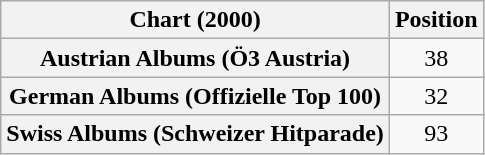<table class="wikitable sortable plainrowheaders" style="text-align:center">
<tr>
<th scope="col">Chart (2000)</th>
<th scope="col">Position</th>
</tr>
<tr>
<th scope="row">Austrian Albums (Ö3 Austria)</th>
<td>38</td>
</tr>
<tr>
<th scope="row">German Albums (Offizielle Top 100)</th>
<td>32</td>
</tr>
<tr>
<th scope="row">Swiss Albums (Schweizer Hitparade)</th>
<td>93</td>
</tr>
</table>
